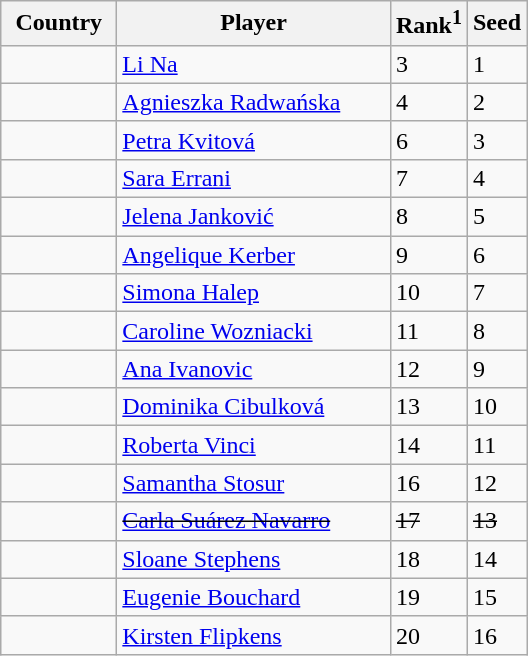<table class="sortable wikitable">
<tr>
<th width="70">Country</th>
<th width="175">Player</th>
<th>Rank<sup>1</sup></th>
<th>Seed</th>
</tr>
<tr>
<td></td>
<td><a href='#'>Li Na</a></td>
<td>3</td>
<td>1</td>
</tr>
<tr>
<td></td>
<td><a href='#'>Agnieszka Radwańska</a></td>
<td>4</td>
<td>2</td>
</tr>
<tr>
<td></td>
<td><a href='#'>Petra Kvitová</a></td>
<td>6</td>
<td>3</td>
</tr>
<tr>
<td></td>
<td><a href='#'>Sara Errani</a></td>
<td>7</td>
<td>4</td>
</tr>
<tr>
<td></td>
<td><a href='#'>Jelena Janković</a></td>
<td>8</td>
<td>5</td>
</tr>
<tr>
<td></td>
<td><a href='#'>Angelique Kerber</a></td>
<td>9</td>
<td>6</td>
</tr>
<tr>
<td></td>
<td><a href='#'>Simona Halep</a></td>
<td>10</td>
<td>7</td>
</tr>
<tr>
<td></td>
<td><a href='#'>Caroline Wozniacki</a></td>
<td>11</td>
<td>8</td>
</tr>
<tr>
<td></td>
<td><a href='#'>Ana Ivanovic</a></td>
<td>12</td>
<td>9</td>
</tr>
<tr>
<td></td>
<td><a href='#'>Dominika Cibulková</a></td>
<td>13</td>
<td>10</td>
</tr>
<tr>
<td></td>
<td><a href='#'>Roberta Vinci</a></td>
<td>14</td>
<td>11</td>
</tr>
<tr>
<td></td>
<td><a href='#'>Samantha Stosur</a></td>
<td>16</td>
<td>12</td>
</tr>
<tr>
<td><s></s></td>
<td><s><a href='#'>Carla Suárez Navarro</a></s></td>
<td><s>17</s></td>
<td><s>13</s></td>
</tr>
<tr>
<td></td>
<td><a href='#'>Sloane Stephens</a></td>
<td>18</td>
<td>14</td>
</tr>
<tr>
<td></td>
<td><a href='#'>Eugenie Bouchard</a></td>
<td>19</td>
<td>15</td>
</tr>
<tr>
<td></td>
<td><a href='#'>Kirsten Flipkens</a></td>
<td>20</td>
<td>16</td>
</tr>
</table>
